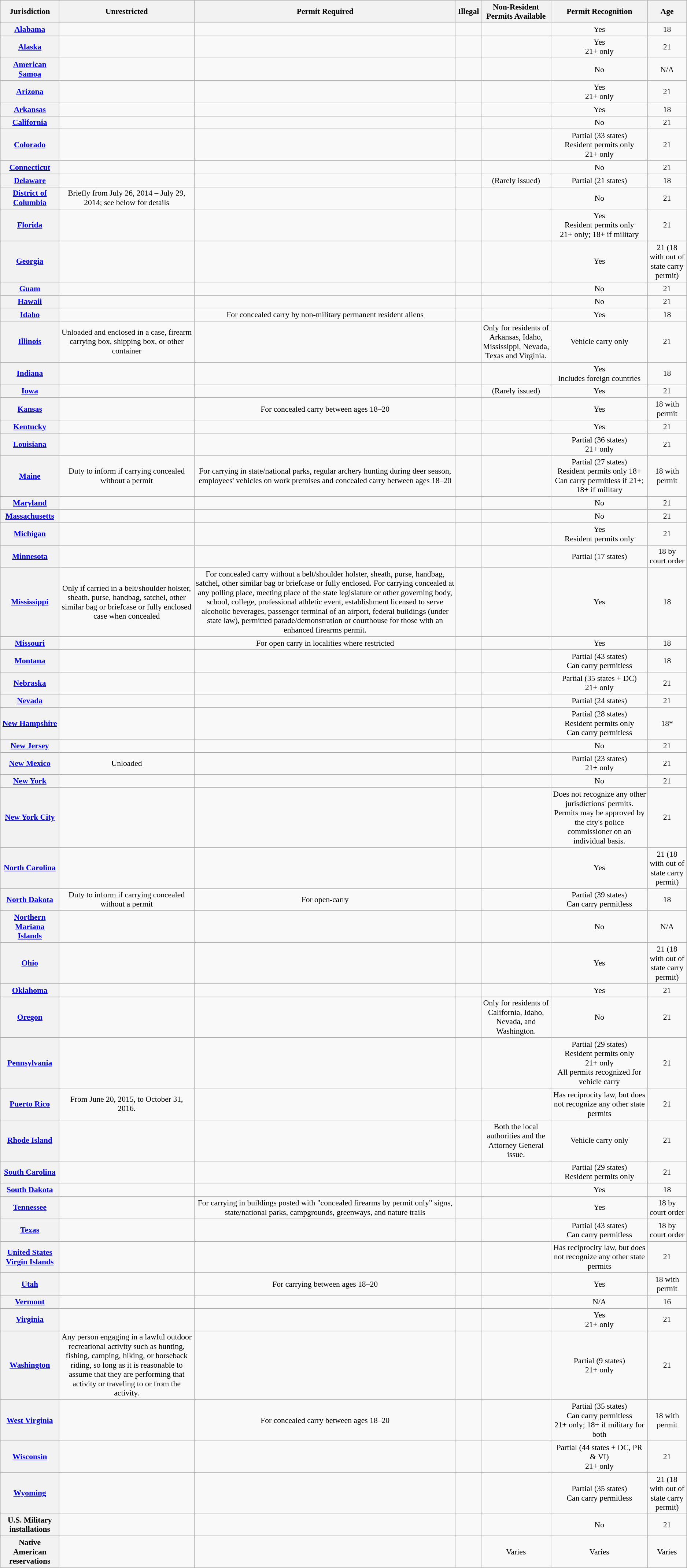<table role="presentation" class="wikitable mw-collapsible innercollapse plainrowheaders sortable" style="text-align:center;font-size:90%;">
<tr>
<th scope="col">Jurisdiction</th>
<th scope="col">Unrestricted</th>
<th scope="col">Permit Required</th>
<th scope="col">Illegal</th>
<th scope="col">Non-Resident <br> Permits Available</th>
<th scope="col">Permit Recognition</th>
<th scpe = "col">Age</th>
</tr>
<tr>
<th scope="row"><a href='#'>Alabama</a></th>
<td></td>
<td></td>
<td></td>
<td></td>
<td>Yes</td>
<td>18</td>
</tr>
<tr>
<th scope="row"><a href='#'>Alaska</a></th>
<td></td>
<td></td>
<td></td>
<td></td>
<td>Yes<br>21+ only</td>
<td>21</td>
</tr>
<tr>
<th scope="row"><a href='#'>American Samoa</a></th>
<td></td>
<td></td>
<td></td>
<td></td>
<td>No</td>
<td>N/A</td>
</tr>
<tr>
<th scope="row"><a href='#'>Arizona</a></th>
<td></td>
<td></td>
<td></td>
<td></td>
<td>Yes<br>21+ only</td>
<td>21</td>
</tr>
<tr>
<th scope="row"><a href='#'>Arkansas</a></th>
<td></td>
<td></td>
<td></td>
<td></td>
<td>Yes</td>
<td>18</td>
</tr>
<tr>
<th scope="row"><a href='#'>California</a></th>
<td></td>
<td></td>
<td></td>
<td></td>
<td>No</td>
<td>21</td>
</tr>
<tr>
<th scope="row"><a href='#'>Colorado</a></th>
<td></td>
<td></td>
<td></td>
<td></td>
<td>Partial (33 states)<br>Resident permits only<br>21+ only</td>
<td>21</td>
</tr>
<tr>
<th scope="row"><a href='#'>Connecticut</a></th>
<td></td>
<td></td>
<td></td>
<td></td>
<td>No</td>
<td>21</td>
</tr>
<tr>
<th scope="row"><a href='#'>Delaware</a></th>
<td></td>
<td></td>
<td></td>
<td> (Rarely issued)</td>
<td>Partial (21 states)</td>
<td>18</td>
</tr>
<tr>
<th scope="row"><a href='#'>District of Columbia</a></th>
<td>Briefly from July 26, 2014 – July 29, 2014; see below for details</td>
<td></td>
<td></td>
<td></td>
<td>No</td>
<td>21</td>
</tr>
<tr>
<th scope="row"><a href='#'>Florida</a></th>
<td></td>
<td></td>
<td></td>
<td></td>
<td>Yes<br>Resident permits only<br>21+ only; 18+ if military</td>
<td>21</td>
</tr>
<tr>
<th scope="row"><a href='#'>Georgia</a></th>
<td></td>
<td></td>
<td></td>
<td></td>
<td>Yes</td>
<td>21 (18 with out of state carry permit)</td>
</tr>
<tr>
<th scope="row"><a href='#'>Guam</a></th>
<td></td>
<td></td>
<td></td>
<td></td>
<td>No</td>
<td>21</td>
</tr>
<tr>
<th scope="row"><a href='#'>Hawaii</a></th>
<td></td>
<td></td>
<td></td>
<td></td>
<td>No</td>
<td>21</td>
</tr>
<tr>
<th scope="row"><a href='#'>Idaho</a></th>
<td></td>
<td>For concealed carry by non-military permanent resident aliens</td>
<td></td>
<td></td>
<td>Yes</td>
<td>18</td>
</tr>
<tr>
<th scope="row"><a href='#'>Illinois</a></th>
<td>Unloaded and enclosed in a case, firearm carrying box, shipping box, or other container</td>
<td></td>
<td></td>
<td>Only for residents of Arkansas, Idaho, Mississippi, Nevada, Texas and Virginia.</td>
<td>Vehicle carry only</td>
<td>21</td>
</tr>
<tr>
<th scope="row"><a href='#'>Indiana</a></th>
<td></td>
<td></td>
<td></td>
<td></td>
<td>Yes<br>Includes foreign countries</td>
<td>18</td>
</tr>
<tr>
<th scope="row"><a href='#'>Iowa</a></th>
<td></td>
<td></td>
<td></td>
<td> (Rarely issued)</td>
<td>Yes</td>
<td>21</td>
</tr>
<tr>
<th scope="row"><a href='#'>Kansas</a></th>
<td></td>
<td>For concealed carry between ages 18–20</td>
<td></td>
<td></td>
<td>Yes</td>
<td>18 with permit</td>
</tr>
<tr>
<th scope="row"><a href='#'>Kentucky</a></th>
<td></td>
<td></td>
<td></td>
<td></td>
<td>Yes</td>
<td>21</td>
</tr>
<tr>
<th scope="row"><a href='#'>Louisiana</a></th>
<td></td>
<td></td>
<td></td>
<td></td>
<td>Partial (36 states)<br>21+ only</td>
<td>21</td>
</tr>
<tr>
<th scope="row"><a href='#'>Maine</a></th>
<td> Duty to inform if carrying concealed without a permit</td>
<td>For carrying in state/national parks, regular archery hunting during deer season, employees' vehicles on work premises and concealed carry between ages 18–20</td>
<td></td>
<td></td>
<td>Partial (27 states)<br>Resident permits only 18+<br>Can carry permitless if 21+; 18+ if military</td>
<td>18 with permit</td>
</tr>
<tr>
<th scope="row"><a href='#'>Maryland</a></th>
<td></td>
<td></td>
<td></td>
<td></td>
<td>No</td>
<td>21</td>
</tr>
<tr>
<th scope="row"><a href='#'>Massachusetts</a></th>
<td></td>
<td></td>
<td></td>
<td></td>
<td>No</td>
<td>21</td>
</tr>
<tr>
<th scope="row"><a href='#'>Michigan</a></th>
<td></td>
<td></td>
<td></td>
<td></td>
<td>Yes<br>Resident permits only</td>
<td>21</td>
</tr>
<tr>
<th scope="row"><a href='#'>Minnesota</a></th>
<td></td>
<td></td>
<td></td>
<td></td>
<td>Partial (17 states)</td>
<td>18 by court order</td>
</tr>
<tr>
<th scope="row"><a href='#'>Mississippi</a></th>
<td>Only if carried in a belt/shoulder holster, sheath, purse, handbag, satchel, other similar bag or briefcase or fully enclosed case when concealed</td>
<td>For concealed carry without a belt/shoulder holster, sheath, purse, handbag, satchel, other similar bag or briefcase or fully enclosed. For carrying concealed at any polling place, meeting place of the state legislature or other governing body, school, college, professional athletic event, establishment licensed to serve alcoholic beverages, passenger terminal of an airport, federal buildings (under state law), permitted parade/demonstration or courthouse for those with an enhanced firearms permit.</td>
<td></td>
<td></td>
<td>Yes</td>
<td>18</td>
</tr>
<tr>
<th scope="row"><a href='#'>Missouri</a></th>
<td></td>
<td>For open carry in localities where restricted</td>
<td></td>
<td></td>
<td>Yes</td>
<td>18</td>
</tr>
<tr>
<th scope="row"><a href='#'>Montana</a></th>
<td></td>
<td></td>
<td></td>
<td></td>
<td>Partial (43 states)<br>Can carry permitless</td>
<td>18</td>
</tr>
<tr>
<th scope="row"><a href='#'>Nebraska</a></th>
<td></td>
<td></td>
<td></td>
<td></td>
<td>Partial (35 states + DC)<br>21+ only</td>
<td>21</td>
</tr>
<tr>
<th scope="row"><a href='#'>Nevada</a></th>
<td></td>
<td></td>
<td></td>
<td></td>
<td>Partial (24 states)</td>
<td>21</td>
</tr>
<tr>
<th scope="row"><a href='#'>New Hampshire</a></th>
<td></td>
<td></td>
<td></td>
<td></td>
<td>Partial (28 states)<br>Resident permits only<br>Can carry permitless</td>
<td>18*</td>
</tr>
<tr>
<th scope="row"><a href='#'>New Jersey</a></th>
<td></td>
<td></td>
<td></td>
<td></td>
<td>No</td>
<td>21</td>
</tr>
<tr>
<th scope="row"><a href='#'>New Mexico</a></th>
<td>Unloaded</td>
<td></td>
<td></td>
<td></td>
<td>Partial (23 states)<br>21+ only</td>
<td>21</td>
</tr>
<tr>
<th scope="row"><a href='#'>New York</a></th>
<td></td>
<td></td>
<td></td>
<td></td>
<td>No</td>
<td>21</td>
</tr>
<tr>
<th scope="row"><a href='#'>New York City</a></th>
<td></td>
<td></td>
<td></td>
<td></td>
<td>Does not recognize any other jurisdictions' permits. Permits may be approved by the city's police commissioner on an individual basis.</td>
<td>21</td>
</tr>
<tr>
<th scope="row"><a href='#'>North Carolina</a></th>
<td></td>
<td></td>
<td></td>
<td></td>
<td>Yes</td>
<td>21 (18 with out of state carry permit)</td>
</tr>
<tr>
<th scope="row"><a href='#'>North Dakota</a></th>
<td> Duty to inform if carrying concealed without a permit</td>
<td>For open-carry</td>
<td></td>
<td></td>
<td>Partial (39 states)<br>Can carry permitless</td>
<td>18</td>
</tr>
<tr>
<th scope="row"><a href='#'>Northern Mariana Islands</a></th>
<td></td>
<td></td>
<td></td>
<td></td>
<td>No</td>
<td>N/A</td>
</tr>
<tr>
<th scope="row"><a href='#'>Ohio</a></th>
<td></td>
<td></td>
<td></td>
<td></td>
<td>Yes</td>
<td>21 (18 with out of state carry permit)</td>
</tr>
<tr>
<th scope="row"><a href='#'>Oklahoma</a></th>
<td></td>
<td></td>
<td></td>
<td></td>
<td>Yes</td>
<td>21</td>
</tr>
<tr>
<th scope="row"><a href='#'>Oregon</a></th>
<td></td>
<td></td>
<td></td>
<td> Only for residents of California, Idaho, Nevada, and Washington.</td>
<td>No</td>
<td>21</td>
</tr>
<tr>
<th scope="row"><a href='#'>Pennsylvania</a></th>
<td></td>
<td></td>
<td></td>
<td></td>
<td>Partial (29 states)<br>Resident permits only<br>21+ only<br>All permits recognized for vehicle carry</td>
<td>21</td>
</tr>
<tr>
<th scope="row"><a href='#'>Puerto Rico</a></th>
<td>From June 20, 2015, to October 31, 2016.</td>
<td></td>
<td></td>
<td></td>
<td>Has reciprocity law, but does not recognize any other state permits</td>
<td>21</td>
</tr>
<tr>
<th scope="row"><a href='#'>Rhode Island</a></th>
<td></td>
<td></td>
<td></td>
<td> Both the local authorities and the Attorney General issue.</td>
<td>Vehicle carry only</td>
<td>21</td>
</tr>
<tr>
<th scope="row"><a href='#'>South Carolina</a></th>
<td></td>
<td></td>
<td></td>
<td></td>
<td>Partial (29 states)<br>Resident permits only</td>
<td>21</td>
</tr>
<tr>
<th scope="row"><a href='#'>South Dakota</a></th>
<td></td>
<td></td>
<td></td>
<td></td>
<td>Yes</td>
<td>18</td>
</tr>
<tr>
<th scope="row"><a href='#'>Tennessee</a></th>
<td></td>
<td>For carrying in buildings posted with "concealed firearms by permit only" signs, state/national parks, campgrounds, greenways, and nature trails</td>
<td></td>
<td></td>
<td>Yes</td>
<td>18 by court order</td>
</tr>
<tr>
<th scope="row"><a href='#'>Texas</a></th>
<td></td>
<td></td>
<td></td>
<td></td>
<td>Partial (43 states)<br>Can carry permitless</td>
<td>18 by court order</td>
</tr>
<tr>
<th scope="row"><a href='#'>United States Virgin Islands</a></th>
<td></td>
<td></td>
<td></td>
<td></td>
<td>Has reciprocity law, but does not recognize any other state permits</td>
<td>21</td>
</tr>
<tr>
<th scope="row"><a href='#'>Utah</a></th>
<td></td>
<td>For carrying between ages 18–20</td>
<td></td>
<td></td>
<td>Yes</td>
<td>18 with permit</td>
</tr>
<tr>
<th scope="row"><a href='#'>Vermont</a></th>
<td></td>
<td></td>
<td></td>
<td></td>
<td>N/A</td>
<td>16</td>
</tr>
<tr>
<th scope="row"><a href='#'>Virginia</a></th>
<td></td>
<td></td>
<td></td>
<td></td>
<td>Yes<br>21+ only</td>
<td>21</td>
</tr>
<tr>
<th scope="row"><a href='#'>Washington</a></th>
<td>Any person engaging in a lawful outdoor recreational activity such as hunting, fishing, camping, hiking, or horseback riding, so long as it is reasonable to assume that they are performing that activity or traveling to or from the activity.</td>
<td></td>
<td></td>
<td></td>
<td>Partial (9 states)<br>21+ only</td>
<td>21</td>
</tr>
<tr>
<th scope="row"><a href='#'>West Virginia</a></th>
<td></td>
<td>For concealed carry between ages 18–20</td>
<td></td>
<td></td>
<td>Partial (35 states)<br>Can carry permitless<br>21+ only; 18+ if military for both</td>
<td>18 with permit</td>
</tr>
<tr>
<th scope="row"><a href='#'>Wisconsin</a></th>
<td></td>
<td></td>
<td></td>
<td></td>
<td>Partial (44 states + DC, PR & VI)<br>21+ only</td>
<td>21</td>
</tr>
<tr>
<th scope="row"><a href='#'>Wyoming</a></th>
<td></td>
<td></td>
<td></td>
<td></td>
<td>Partial (35 states)<br>Can carry permitless</td>
<td>21 (18 with out of state carry permit)</td>
</tr>
<tr>
<th scope="row">U.S. Military installations</th>
<td></td>
<td></td>
<td></td>
<td></td>
<td>No</td>
<td>21</td>
</tr>
<tr>
<th scope="row">Native American reservations</th>
<td></td>
<td></td>
<td></td>
<td>Varies</td>
<td>Varies</td>
<td>Varies</td>
</tr>
</table>
